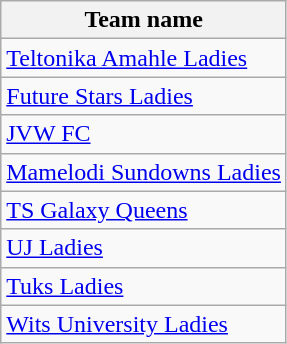<table class="wikitable">
<tr>
<th>Team name</th>
</tr>
<tr>
<td><a href='#'>Teltonika Amahle Ladies</a></td>
</tr>
<tr>
<td><a href='#'>Future Stars Ladies</a></td>
</tr>
<tr>
<td><a href='#'>JVW FC</a></td>
</tr>
<tr>
<td><a href='#'>Mamelodi Sundowns Ladies</a></td>
</tr>
<tr>
<td><a href='#'>TS Galaxy Queens</a></td>
</tr>
<tr>
<td><a href='#'>UJ Ladies</a></td>
</tr>
<tr>
<td><a href='#'> Tuks Ladies</a></td>
</tr>
<tr>
<td><a href='#'>Wits University Ladies</a></td>
</tr>
</table>
